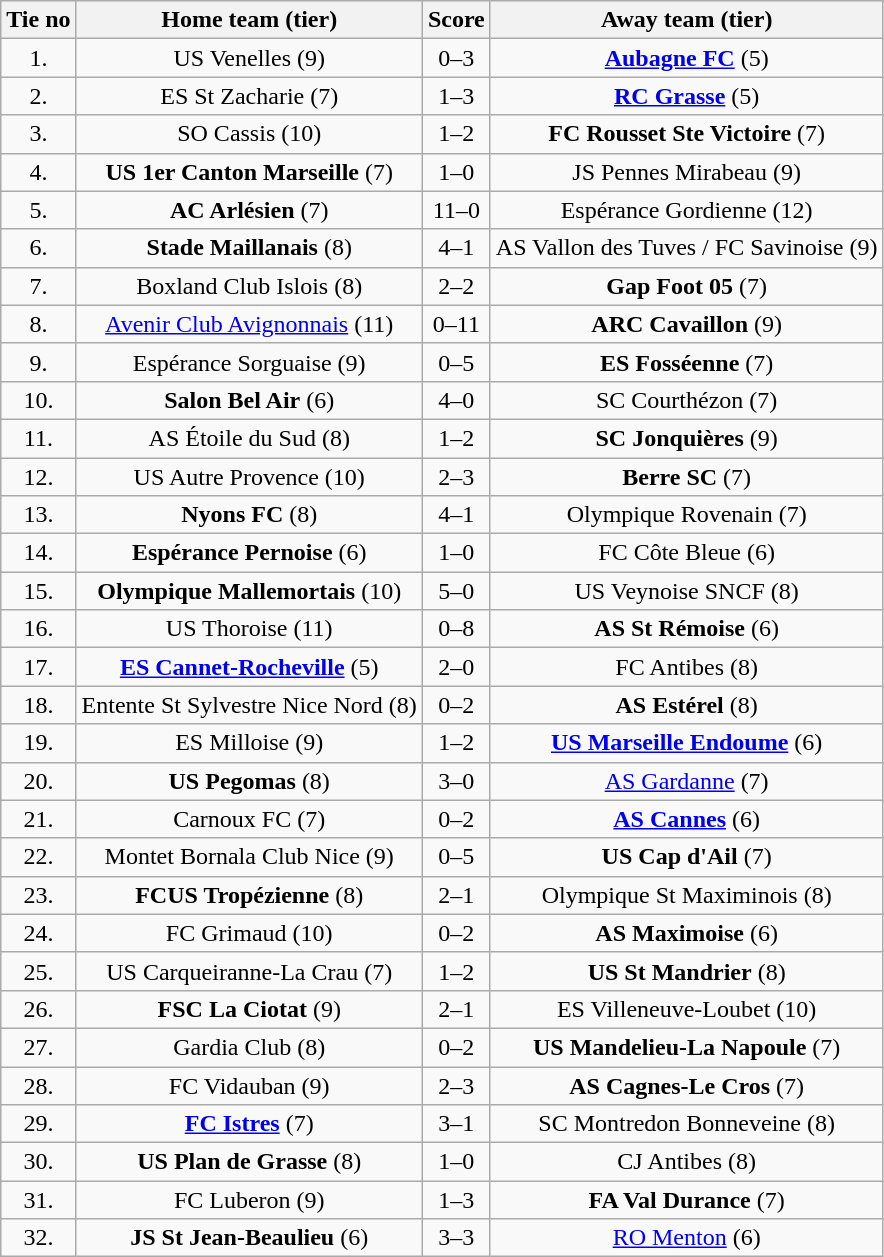<table class="wikitable" style="text-align: center">
<tr>
<th>Tie no</th>
<th>Home team (tier)</th>
<th>Score</th>
<th>Away team (tier)</th>
</tr>
<tr>
<td>1.</td>
<td>US Venelles (9)</td>
<td>0–3</td>
<td><strong><a href='#'>Aubagne FC</a></strong> (5)</td>
</tr>
<tr>
<td>2.</td>
<td>ES St Zacharie (7)</td>
<td>1–3</td>
<td><strong><a href='#'>RC Grasse</a></strong> (5)</td>
</tr>
<tr>
<td>3.</td>
<td>SO Cassis (10)</td>
<td>1–2</td>
<td><strong>FC Rousset Ste Victoire</strong> (7)</td>
</tr>
<tr>
<td>4.</td>
<td><strong>US 1er Canton Marseille</strong> (7)</td>
<td>1–0</td>
<td>JS Pennes Mirabeau (9)</td>
</tr>
<tr>
<td>5.</td>
<td><strong>AC Arlésien</strong> (7)</td>
<td>11–0</td>
<td>Espérance Gordienne (12)</td>
</tr>
<tr>
<td>6.</td>
<td><strong>Stade Maillanais</strong> (8)</td>
<td>4–1</td>
<td>AS Vallon des Tuves / FC Savinoise (9)</td>
</tr>
<tr>
<td>7.</td>
<td>Boxland Club Islois (8)</td>
<td>2–2 </td>
<td><strong>Gap Foot 05</strong> (7)</td>
</tr>
<tr>
<td>8.</td>
<td><a href='#'>Avenir Club Avignonnais</a> (11)</td>
<td>0–11</td>
<td><strong>ARC Cavaillon</strong> (9)</td>
</tr>
<tr>
<td>9.</td>
<td>Espérance Sorguaise (9)</td>
<td>0–5</td>
<td><strong>ES Fosséenne</strong> (7)</td>
</tr>
<tr>
<td>10.</td>
<td><strong>Salon Bel Air</strong> (6)</td>
<td>4–0</td>
<td>SC Courthézon (7)</td>
</tr>
<tr>
<td>11.</td>
<td>AS Étoile du Sud (8)</td>
<td>1–2</td>
<td><strong>SC Jonquières</strong> (9)</td>
</tr>
<tr>
<td>12.</td>
<td>US Autre Provence (10)</td>
<td>2–3</td>
<td><strong>Berre SC</strong> (7)</td>
</tr>
<tr>
<td>13.</td>
<td><strong>Nyons FC</strong> (8)</td>
<td>4–1</td>
<td>Olympique Rovenain (7)</td>
</tr>
<tr>
<td>14.</td>
<td><strong>Espérance Pernoise</strong> (6)</td>
<td>1–0</td>
<td>FC Côte Bleue (6)</td>
</tr>
<tr>
<td>15.</td>
<td><strong>Olympique Mallemortais</strong> (10)</td>
<td>5–0</td>
<td>US Veynoise SNCF (8)</td>
</tr>
<tr>
<td>16.</td>
<td>US Thoroise (11)</td>
<td>0–8</td>
<td><strong>AS St Rémoise</strong> (6)</td>
</tr>
<tr>
<td>17.</td>
<td><strong><a href='#'>ES Cannet-Rocheville</a></strong> (5)</td>
<td>2–0</td>
<td>FC Antibes (8)</td>
</tr>
<tr>
<td>18.</td>
<td>Entente St Sylvestre Nice Nord (8)</td>
<td>0–2</td>
<td><strong>AS Estérel</strong> (8)</td>
</tr>
<tr>
<td>19.</td>
<td>ES Milloise (9)</td>
<td>1–2</td>
<td><strong><a href='#'>US Marseille Endoume</a></strong> (6)</td>
</tr>
<tr>
<td>20.</td>
<td><strong>US Pegomas</strong> (8)</td>
<td>3–0</td>
<td><a href='#'>AS Gardanne</a> (7)</td>
</tr>
<tr>
<td>21.</td>
<td>Carnoux FC (7)</td>
<td>0–2</td>
<td><strong><a href='#'>AS Cannes</a></strong> (6)</td>
</tr>
<tr>
<td>22.</td>
<td>Montet Bornala Club Nice (9)</td>
<td>0–5</td>
<td><strong>US Cap d'Ail</strong> (7)</td>
</tr>
<tr>
<td>23.</td>
<td><strong>FCUS Tropézienne</strong> (8)</td>
<td>2–1</td>
<td>Olympique St Maximinois (8)</td>
</tr>
<tr>
<td>24.</td>
<td>FC Grimaud (10)</td>
<td>0–2</td>
<td><strong>AS Maximoise</strong> (6)</td>
</tr>
<tr>
<td>25.</td>
<td>US Carqueiranne-La Crau (7)</td>
<td>1–2</td>
<td><strong>US St Mandrier</strong> (8)</td>
</tr>
<tr>
<td>26.</td>
<td><strong>FSC La Ciotat</strong> (9)</td>
<td>2–1</td>
<td>ES Villeneuve-Loubet (10)</td>
</tr>
<tr>
<td>27.</td>
<td>Gardia Club (8)</td>
<td>0–2</td>
<td><strong>US Mandelieu-La Napoule</strong> (7)</td>
</tr>
<tr>
<td>28.</td>
<td>FC Vidauban (9)</td>
<td>2–3</td>
<td><strong>AS Cagnes-Le Cros</strong> (7)</td>
</tr>
<tr>
<td>29.</td>
<td><strong><a href='#'>FC Istres</a></strong> (7)</td>
<td>3–1</td>
<td>SC Montredon Bonneveine (8)</td>
</tr>
<tr>
<td>30.</td>
<td><strong>US Plan de Grasse</strong> (8)</td>
<td>1–0</td>
<td>CJ Antibes (8)</td>
</tr>
<tr>
<td>31.</td>
<td>FC Luberon (9)</td>
<td>1–3</td>
<td><strong>FA Val Durance</strong> (7)</td>
</tr>
<tr>
<td>32.</td>
<td><strong>JS St Jean-Beaulieu</strong> (6)</td>
<td>3–3 </td>
<td><a href='#'>RO Menton</a> (6)</td>
</tr>
</table>
